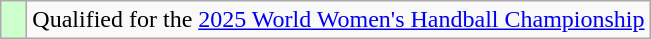<table class="wikitable" style="text-align: left;">
<tr>
<td width=10px bgcolor=#ccffcc></td>
<td>Qualified for the <a href='#'>2025 World Women's Handball Championship</a></td>
</tr>
</table>
